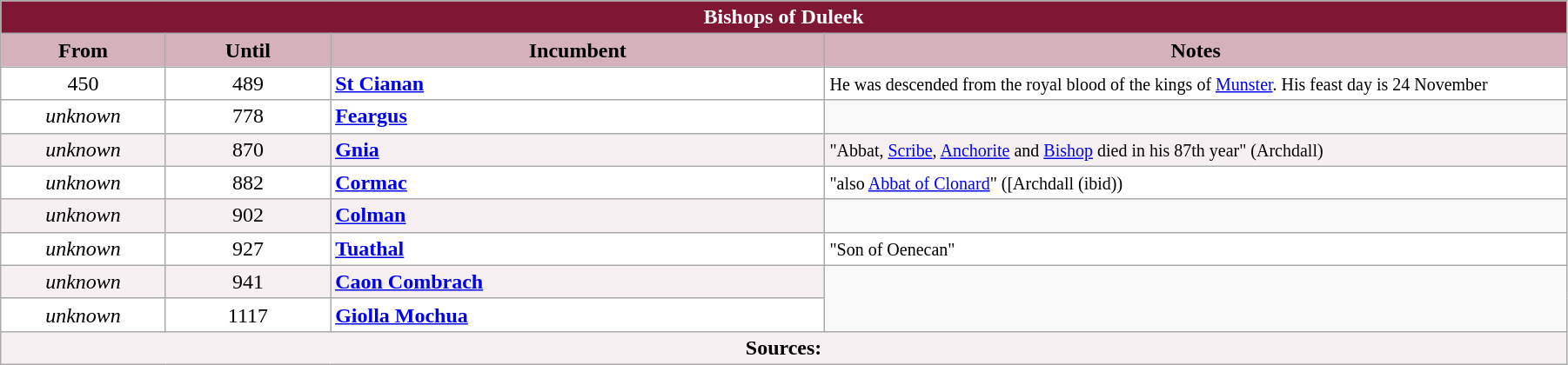<table class="wikitable" style="width:95%;" border="1" cellpadding="2">
<tr>
<th colspan="4" style="background-color: #7F1734; color: white;">Bishops of Duleek</th>
</tr>
<tr valign=top>
<th style="background-color:#D4B1BB" width="10%">From</th>
<th style="background-color:#D4B1BB" width="10%">Until</th>
<th style="background-color:#D4B1BB" width="30%">Incumbent</th>
<th style="background-color:#D4B1BB" width="45%">Notes</th>
</tr>
<tr valign=top bgcolor="white">
<td align=center>450</td>
<td align=center>489</td>
<td><strong><a href='#'>St Cianan</a></strong></td>
<td><small>He was descended from the royal blood of the kings of <a href='#'>Munster</a>.  His feast day is 24 November</small></td>
</tr>
<tr valign=top bgcolor="white">
<td align=center><em>unknown</em></td>
<td align=center>778</td>
<td><strong><a href='#'>Feargus</a></strong></td>
</tr>
<tr valign=top bgcolor="#F7F0F2">
<td align=center><em>unknown</em></td>
<td align=center>870</td>
<td><strong><a href='#'>Gnia</a></strong></td>
<td><small>"Abbat, <a href='#'>Scribe</a>, <a href='#'>Anchorite</a> and <a href='#'>Bishop</a> died in his 87th year" (Archdall)</small></td>
</tr>
<tr valign=top bgcolor="white">
<td align=center><em>unknown</em></td>
<td align=center>882</td>
<td><strong><a href='#'>Cormac</a></strong></td>
<td><small>"also <a href='#'>Abbat of Clonard</a>" ([Archdall (ibid))</small></td>
</tr>
<tr valign=top bgcolor="#F7F0F2">
<td align=center><em>unknown</em></td>
<td align=center>902</td>
<td><strong><a href='#'>Colman</a></strong></td>
</tr>
<tr valign=top bgcolor="white">
<td align=center><em>unknown</em></td>
<td align=center>927</td>
<td><strong><a href='#'>Tuathal</a></strong></td>
<td><small>"Son of Oenecan"</small></td>
</tr>
<tr valign=top bgcolor="#F7F0F2">
<td align=center><em>unknown</em></td>
<td align=center>941</td>
<td><strong><a href='#'>Caon Combrach</a></strong></td>
</tr>
<tr valign=top bgcolor="white">
<td align=center><em>unknown</em></td>
<td align=center>1117</td>
<td><strong><a href='#'>Giolla Mochua</a></strong></td>
</tr>
<tr valign=top bgcolor="#F7F0F2">
<td align=center colspan=4><strong>Sources:</strong> </td>
</tr>
</table>
